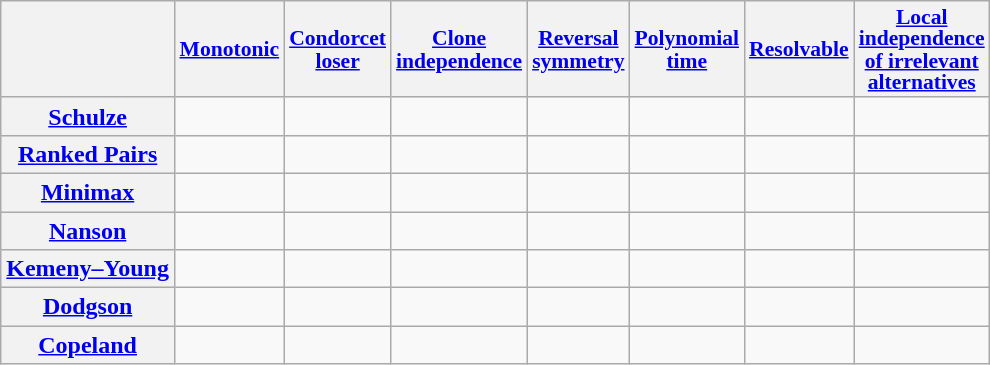<table class="wikitable" style="text-align:center">
<tr style="font-size:90%;line-height:1;">
<th></th>
<th><a href='#'>Monotonic</a></th>
<th><a href='#'>Condorcet<br>loser</a></th>
<th><a href='#'>Clone<br>independence</a></th>
<th><a href='#'>Reversal<br>symmetry</a></th>
<th><a href='#'>Polynomial<br>time</a></th>
<th><a href='#'>Resolvable</a></th>
<th><a href='#'>Local<br>independence<br>of irrelevant<br>alternatives</a></th>
</tr>
<tr>
<th><a href='#'>Schulze</a></th>
<td></td>
<td></td>
<td></td>
<td></td>
<td></td>
<td></td>
<td></td>
</tr>
<tr>
<th><a href='#'>Ranked Pairs</a></th>
<td></td>
<td></td>
<td></td>
<td></td>
<td></td>
<td></td>
<td></td>
</tr>
<tr>
<th><a href='#'>Minimax</a></th>
<td></td>
<td></td>
<td></td>
<td></td>
<td></td>
<td></td>
<td></td>
</tr>
<tr>
<th><a href='#'>Nanson</a></th>
<td></td>
<td></td>
<td></td>
<td></td>
<td></td>
<td></td>
<td></td>
</tr>
<tr>
<th><a href='#'>Kemeny–Young</a></th>
<td></td>
<td></td>
<td></td>
<td></td>
<td></td>
<td></td>
<td></td>
</tr>
<tr>
<th><a href='#'>Dodgson</a></th>
<td></td>
<td></td>
<td></td>
<td></td>
<td></td>
<td></td>
<td></td>
</tr>
<tr>
<th><a href='#'>Copeland</a></th>
<td></td>
<td></td>
<td></td>
<td></td>
<td></td>
<td></td>
<td></td>
</tr>
</table>
